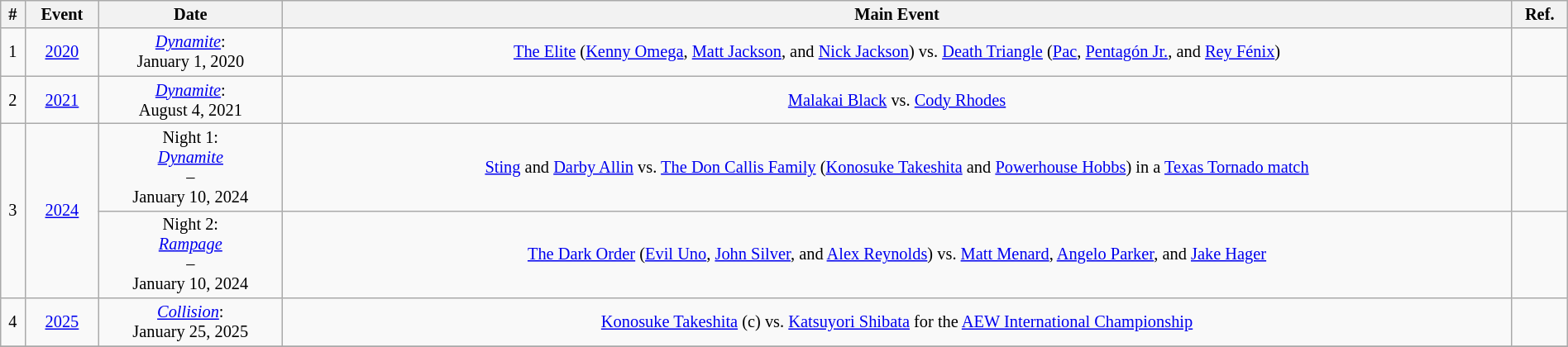<table class="sortable wikitable succession-box" style="font-size:85%; text-align:center;" width="100%">
<tr>
<th>#</th>
<th>Event</th>
<th>Date</th>
<th>Main Event</th>
<th>Ref.</th>
</tr>
<tr>
<td>1</td>
<td><a href='#'>2020</a></td>
<td><em><a href='#'>Dynamite</a></em>:<br>January 1, 2020</td>
<td><a href='#'>The Elite</a> (<a href='#'>Kenny Omega</a>, <a href='#'>Matt Jackson</a>, and <a href='#'>Nick Jackson</a>) vs. <a href='#'>Death Triangle</a> (<a href='#'>Pac</a>, <a href='#'>Pentagón Jr.</a>, and <a href='#'>Rey Fénix</a>)</td>
<td></td>
</tr>
<tr>
<td>2</td>
<td><a href='#'>2021</a></td>
<td><em><a href='#'>Dynamite</a></em>:<br>August 4, 2021</td>
<td><a href='#'>Malakai Black</a> vs. <a href='#'>Cody Rhodes</a></td>
<td></td>
</tr>
<tr>
<td rowspan=2>3</td>
<td rowspan=2><a href='#'>2024</a></td>
<td>Night 1:<br><em><a href='#'>Dynamite</a></em><br>–<br>January 10, 2024</td>
<td><a href='#'>Sting</a> and <a href='#'>Darby Allin</a> vs. <a href='#'>The Don Callis Family</a> (<a href='#'>Konosuke Takeshita</a> and <a href='#'>Powerhouse Hobbs</a>) in a <a href='#'>Texas Tornado match</a></td>
<td></td>
</tr>
<tr>
<td>Night 2:<br><em><a href='#'>Rampage</a></em><br>–<br>January 10, 2024<br></td>
<td><a href='#'>The Dark Order</a> (<a href='#'>Evil Uno</a>, <a href='#'>John Silver</a>, and <a href='#'>Alex Reynolds</a>) vs. <a href='#'>Matt Menard</a>, <a href='#'>Angelo Parker</a>, and <a href='#'>Jake Hager</a></td>
<td></td>
</tr>
<tr>
<td>4</td>
<td><a href='#'>2025</a></td>
<td><em><a href='#'>Collision</a></em>:<br>January 25, 2025</td>
<td><a href='#'>Konosuke Takeshita</a> (c) vs. <a href='#'>Katsuyori Shibata</a> for the <a href='#'>AEW International Championship</a></td>
<td></td>
</tr>
<tr>
</tr>
</table>
